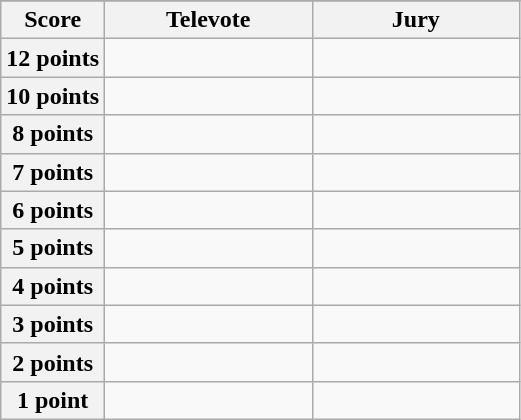<table class="wikitable">
<tr>
</tr>
<tr>
<th scope="col" width="20%">Score</th>
<th scope="col" width="40%">Televote</th>
<th scope="col" width="40%">Jury</th>
</tr>
<tr>
<th scope="row">12 points</th>
<td></td>
<td></td>
</tr>
<tr>
<th scope="row">10 points</th>
<td></td>
<td></td>
</tr>
<tr>
<th scope="row">8 points</th>
<td></td>
<td></td>
</tr>
<tr>
<th scope="row">7 points</th>
<td></td>
<td></td>
</tr>
<tr>
<th scope="row">6 points</th>
<td></td>
<td></td>
</tr>
<tr>
<th scope="row">5 points</th>
<td></td>
<td></td>
</tr>
<tr>
<th scope="row">4 points</th>
<td></td>
<td></td>
</tr>
<tr>
<th scope="row">3 points</th>
<td></td>
<td></td>
</tr>
<tr>
<th scope="row">2 points</th>
<td></td>
<td></td>
</tr>
<tr>
<th scope="row">1 point</th>
<td></td>
<td></td>
</tr>
</table>
